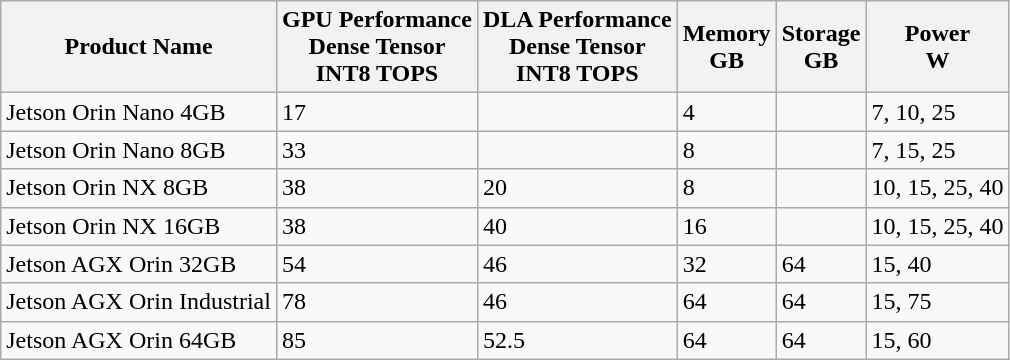<table class="wikitable">
<tr>
<th>Product Name</th>
<th>GPU Performance<br>Dense Tensor<br>INT8 TOPS</th>
<th>DLA Performance<br>Dense Tensor<br>INT8 TOPS</th>
<th>Memory<br>GB</th>
<th>Storage<br>GB</th>
<th>Power<br>W</th>
</tr>
<tr>
<td>Jetson Orin Nano 4GB</td>
<td>17</td>
<td></td>
<td>4</td>
<td></td>
<td>7, 10, 25</td>
</tr>
<tr>
<td>Jetson Orin Nano 8GB</td>
<td>33</td>
<td></td>
<td>8</td>
<td></td>
<td>7, 15, 25</td>
</tr>
<tr>
<td>Jetson Orin NX 8GB</td>
<td>38</td>
<td>20</td>
<td>8</td>
<td></td>
<td>10, 15, 25, 40</td>
</tr>
<tr>
<td>Jetson Orin NX 16GB</td>
<td>38</td>
<td>40</td>
<td>16</td>
<td></td>
<td>10, 15, 25, 40</td>
</tr>
<tr>
<td>Jetson AGX Orin 32GB</td>
<td>54</td>
<td>46</td>
<td>32</td>
<td>64</td>
<td>15, 40</td>
</tr>
<tr>
<td>Jetson AGX Orin Industrial</td>
<td>78</td>
<td>46</td>
<td>64</td>
<td>64</td>
<td>15, 75</td>
</tr>
<tr>
<td>Jetson AGX Orin 64GB</td>
<td>85</td>
<td>52.5</td>
<td>64</td>
<td>64</td>
<td>15, 60</td>
</tr>
</table>
